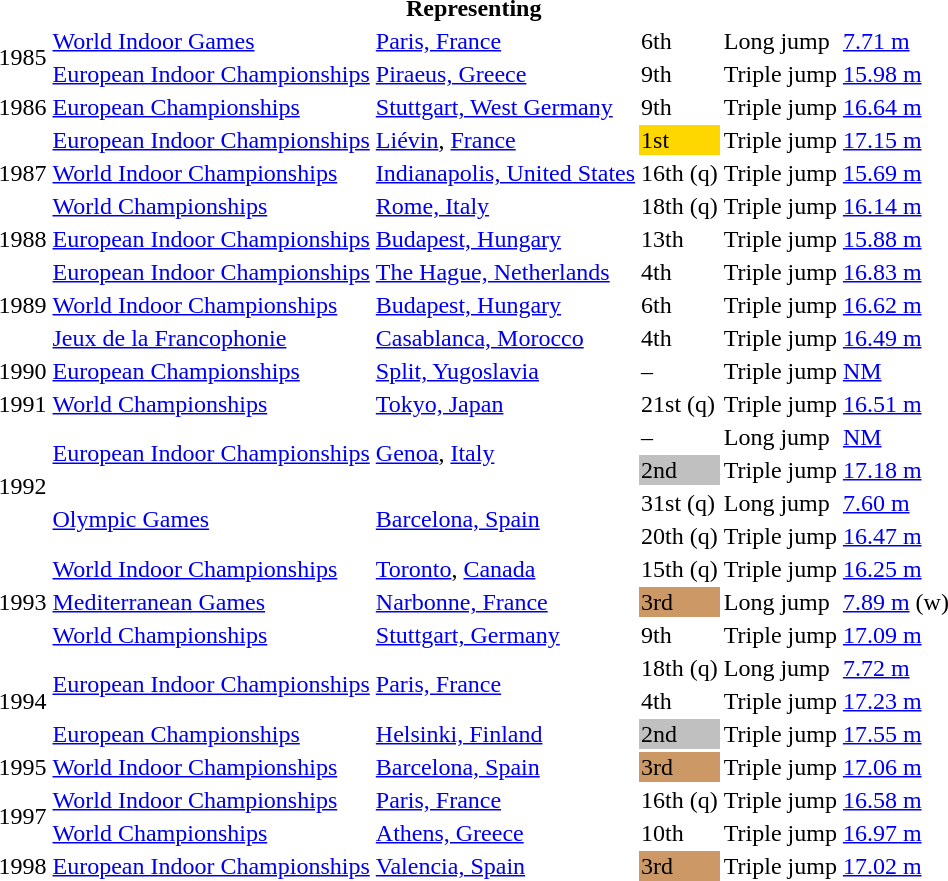<table>
<tr>
<th colspan="6">Representing </th>
</tr>
<tr>
<td rowspan=2>1985</td>
<td><a href='#'>World Indoor Games</a></td>
<td><a href='#'>Paris, France</a></td>
<td>6th</td>
<td>Long jump</td>
<td><a href='#'>7.71 m</a></td>
</tr>
<tr>
<td><a href='#'>European Indoor Championships</a></td>
<td><a href='#'>Piraeus, Greece</a></td>
<td>9th</td>
<td>Triple jump</td>
<td><a href='#'>15.98 m</a></td>
</tr>
<tr>
<td>1986</td>
<td><a href='#'>European Championships</a></td>
<td><a href='#'>Stuttgart, West Germany</a></td>
<td>9th</td>
<td>Triple jump</td>
<td><a href='#'>16.64 m</a></td>
</tr>
<tr>
<td rowspan=3>1987</td>
<td><a href='#'>European Indoor Championships</a></td>
<td><a href='#'>Liévin</a>, <a href='#'>France</a></td>
<td bgcolor="gold">1st</td>
<td>Triple jump</td>
<td><a href='#'>17.15 m</a></td>
</tr>
<tr>
<td><a href='#'>World Indoor Championships</a></td>
<td><a href='#'>Indianapolis, United States</a></td>
<td>16th (q)</td>
<td>Triple jump</td>
<td><a href='#'>15.69 m</a></td>
</tr>
<tr>
<td><a href='#'>World Championships</a></td>
<td><a href='#'>Rome, Italy</a></td>
<td>18th (q)</td>
<td>Triple jump</td>
<td><a href='#'>16.14 m</a></td>
</tr>
<tr>
<td>1988</td>
<td><a href='#'>European Indoor Championships</a></td>
<td><a href='#'>Budapest, Hungary</a></td>
<td>13th</td>
<td>Triple jump</td>
<td><a href='#'>15.88 m</a></td>
</tr>
<tr>
<td rowspan=3>1989</td>
<td><a href='#'>European Indoor Championships</a></td>
<td><a href='#'>The Hague, Netherlands</a></td>
<td>4th</td>
<td>Triple jump</td>
<td><a href='#'>16.83 m</a></td>
</tr>
<tr>
<td><a href='#'>World Indoor Championships</a></td>
<td><a href='#'>Budapest, Hungary</a></td>
<td>6th</td>
<td>Triple jump</td>
<td><a href='#'>16.62 m</a></td>
</tr>
<tr>
<td><a href='#'>Jeux de la Francophonie</a></td>
<td><a href='#'>Casablanca, Morocco</a></td>
<td>4th</td>
<td>Triple jump</td>
<td><a href='#'>16.49 m</a></td>
</tr>
<tr>
<td>1990</td>
<td><a href='#'>European Championships</a></td>
<td><a href='#'>Split, Yugoslavia</a></td>
<td>–</td>
<td>Triple jump</td>
<td><a href='#'>NM</a></td>
</tr>
<tr>
<td>1991</td>
<td><a href='#'>World Championships</a></td>
<td><a href='#'>Tokyo, Japan</a></td>
<td>21st (q)</td>
<td>Triple jump</td>
<td><a href='#'>16.51 m</a></td>
</tr>
<tr>
<td rowspan=4>1992</td>
<td rowspan=2><a href='#'>European Indoor Championships</a></td>
<td rowspan=2><a href='#'>Genoa</a>, <a href='#'>Italy</a></td>
<td>–</td>
<td>Long jump</td>
<td><a href='#'>NM</a></td>
</tr>
<tr>
<td bgcolor="silver">2nd</td>
<td>Triple jump</td>
<td><a href='#'>17.18 m</a></td>
</tr>
<tr>
<td rowspan=2><a href='#'>Olympic Games</a></td>
<td rowspan=2><a href='#'>Barcelona, Spain</a></td>
<td>31st (q)</td>
<td>Long jump</td>
<td><a href='#'>7.60 m</a></td>
</tr>
<tr>
<td>20th (q)</td>
<td>Triple jump</td>
<td><a href='#'>16.47 m</a></td>
</tr>
<tr>
<td rowspan=3>1993</td>
<td><a href='#'>World Indoor Championships</a></td>
<td><a href='#'>Toronto</a>, <a href='#'>Canada</a></td>
<td>15th (q)</td>
<td>Triple jump</td>
<td><a href='#'>16.25 m</a></td>
</tr>
<tr>
<td><a href='#'>Mediterranean Games</a></td>
<td><a href='#'>Narbonne, France</a></td>
<td bgcolor="cc9966">3rd</td>
<td>Long jump</td>
<td><a href='#'>7.89 m</a> (w)</td>
</tr>
<tr>
<td><a href='#'>World Championships</a></td>
<td><a href='#'>Stuttgart, Germany</a></td>
<td>9th</td>
<td>Triple jump</td>
<td><a href='#'>17.09 m</a></td>
</tr>
<tr>
<td rowspan=3>1994</td>
<td rowspan=2><a href='#'>European Indoor Championships</a></td>
<td rowspan=2><a href='#'>Paris, France</a></td>
<td>18th (q)</td>
<td>Long jump</td>
<td><a href='#'>7.72 m</a></td>
</tr>
<tr>
<td>4th</td>
<td>Triple jump</td>
<td><a href='#'>17.23 m</a></td>
</tr>
<tr>
<td><a href='#'>European Championships</a></td>
<td><a href='#'>Helsinki, Finland</a></td>
<td bgcolor="silver">2nd</td>
<td>Triple jump</td>
<td><a href='#'>17.55 m</a></td>
</tr>
<tr>
<td>1995</td>
<td><a href='#'>World Indoor Championships</a></td>
<td><a href='#'>Barcelona, Spain</a></td>
<td bgcolor="cc9966">3rd</td>
<td>Triple jump</td>
<td><a href='#'>17.06 m</a></td>
</tr>
<tr>
<td rowspan=2>1997</td>
<td><a href='#'>World Indoor Championships</a></td>
<td><a href='#'>Paris, France</a></td>
<td>16th (q)</td>
<td>Triple jump</td>
<td><a href='#'>16.58 m</a></td>
</tr>
<tr>
<td><a href='#'>World Championships</a></td>
<td><a href='#'>Athens, Greece</a></td>
<td>10th</td>
<td>Triple jump</td>
<td><a href='#'>16.97 m</a></td>
</tr>
<tr>
<td>1998</td>
<td><a href='#'>European Indoor Championships</a></td>
<td><a href='#'>Valencia, Spain</a></td>
<td bgcolor="cc9966">3rd</td>
<td>Triple jump</td>
<td><a href='#'>17.02 m</a></td>
</tr>
</table>
